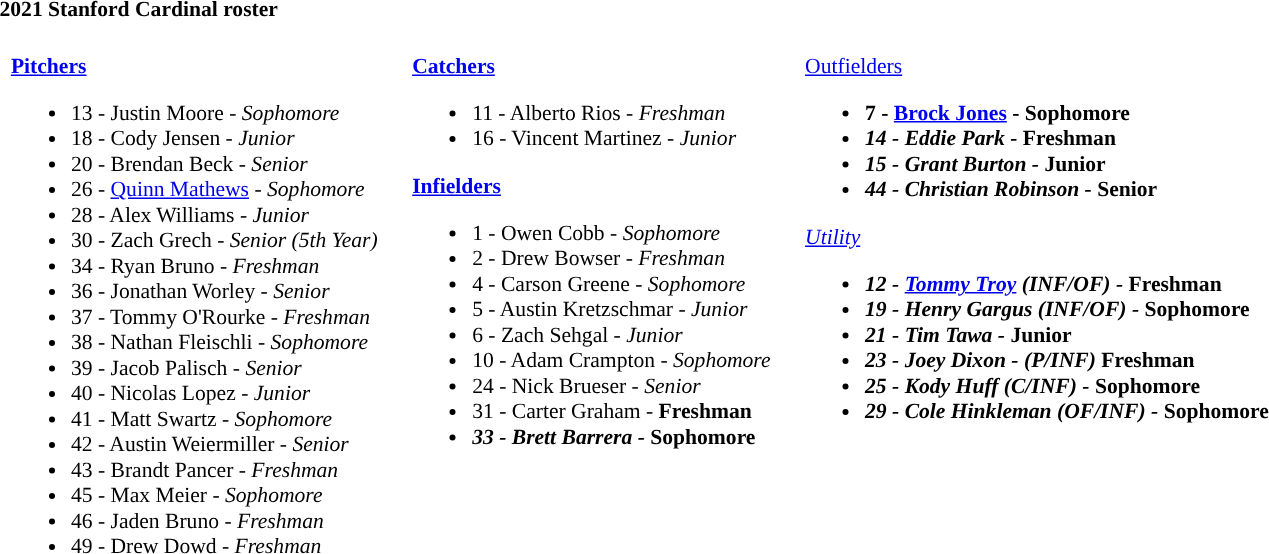<table class="toccolours" style="text-align: left; font-size:90%;">
<tr>
<th colspan="9">2021 Stanford Cardinal roster</th>
</tr>
<tr>
<td width="03"> </td>
<td valign="top"><br><strong><a href='#'>Pitchers</a></strong><ul><li>13 - Justin Moore - <em> Sophomore</em></li><li>18 - Cody Jensen - <em>Junior</em></li><li>20 - Brendan Beck - <em>Senior</em></li><li>26 - <a href='#'>Quinn Mathews</a> - <em>Sophomore</em></li><li>28 - Alex Williams - <em>Junior</em></li><li>30 - Zach Grech - <em>Senior (5th Year)</em></li><li>34 - Ryan Bruno - <em>Freshman</em></li><li>36 - Jonathan Worley - <em> Senior</em></li><li>37 - Tommy O'Rourke - <em>Freshman</em></li><li>38 - Nathan Fleischli - <em>Sophomore</em></li><li>39 - Jacob Palisch - <em>Senior</em></li><li>40 - Nicolas Lopez - <em>Junior</em></li><li>41 - Matt Swartz - <em>Sophomore</em></li><li>42 - Austin Weiermiller - <em>Senior</em></li><li>43 - Brandt Pancer - <em>Freshman</em></li><li>45 - Max Meier - <em>Sophomore</em></li><li>46 - Jaden Bruno - <em>Freshman</em></li><li>49 - Drew Dowd - <em>Freshman</em></li></ul></td>
<td width="15"> </td>
<td valign="top"><br><strong><a href='#'>Catchers</a></strong><ul><li>11 - Alberto Rios - <em>Freshman</em></li><li>16 - Vincent Martinez - <em>Junior</em></li></ul><strong><a href='#'>Infielders</a></strong><ul><li>1 - Owen Cobb - <em>Sophomore</em></li><li>2 - Drew Bowser - <em>Freshman</em></li><li>4 - Carson Greene - <em>Sophomore</em></li><li>5 - Austin Kretzschmar - <em>Junior</em></li><li>6 - Zach Sehgal - <em> Junior</em></li><li>10 - Adam Crampton - <em>Sophomore</em></li><li>24 - Nick Brueser - <em>Senior</em></li><li>31 - Carter Graham - <strong>Freshman<em></li><li>33 - Brett Barrera - </em>Sophomore<em></li></ul></td>
<td width="15"> </td>
<td valign="top"><br></strong><a href='#'>Outfielders</a><strong><ul><li>7 - <a href='#'>Brock Jones</a> - </em>Sophomore<em></li><li>14 - Eddie Park - </em>Freshman<em></li><li>15 - Grant Burton - </em>Junior<em></li><li>44 - Christian Robinson - </em>Senior<em></li></ul></strong><a href='#'>Utility</a><strong><ul><li>12 - <a href='#'>Tommy Troy</a> (INF/OF) - </em>Freshman<em></li><li>19 - Henry Gargus (INF/OF) - </em>Sophomore<em></li><li>21 - Tim Tawa - </em>Junior<em></li><li>23 - Joey Dixon - (P/INF) </em>Freshman<em></li><li>25 - Kody Huff (C/INF) - </em>Sophomore<em></li><li>29 - Cole Hinkleman (OF/INF) - </em>Sophomore<em></li></ul></td>
<td width="25"> </td>
</tr>
</table>
